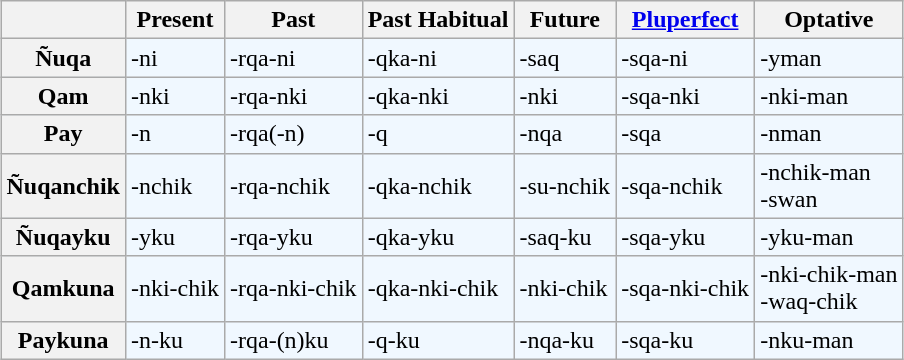<table style="margin:auto;"  class="wikitable">
<tr>
<th></th>
<th>Present</th>
<th>Past</th>
<th>Past Habitual</th>
<th>Future</th>
<th><a href='#'>Pluperfect</a></th>
<th>Optative</th>
</tr>
<tr style="background:#f0f8ff;">
<th>Ñuqa</th>
<td>-ni</td>
<td>-rqa-ni</td>
<td>-qka-ni</td>
<td>-saq</td>
<td>-sqa-ni</td>
<td>-yman</td>
</tr>
<tr style="background:#f0f8ff;">
<th>Qam</th>
<td>-nki</td>
<td>-rqa-nki</td>
<td>-qka-nki</td>
<td>-nki</td>
<td>-sqa-nki</td>
<td>-nki-man</td>
</tr>
<tr style="background:#f0f8ff;">
<th>Pay</th>
<td>-n</td>
<td>-rqa(-n)</td>
<td>-q</td>
<td>-nqa</td>
<td>-sqa</td>
<td>-nman</td>
</tr>
<tr style="background:#f0f8ff;">
<th>Ñuqanchik</th>
<td>-nchik</td>
<td>-rqa-nchik</td>
<td>-qka-nchik</td>
<td>-su-nchik</td>
<td>-sqa-nchik</td>
<td>-nchik-man<br>-swan</td>
</tr>
<tr style="background:#f0f8ff;">
<th>Ñuqayku</th>
<td>-yku</td>
<td>-rqa-yku</td>
<td>-qka-yku</td>
<td>-saq-ku</td>
<td>-sqa-yku</td>
<td>-yku-man</td>
</tr>
<tr style="background:#f0f8ff;">
<th>Qamkuna</th>
<td>-nki-chik</td>
<td>-rqa-nki-chik</td>
<td>-qka-nki-chik</td>
<td>-nki-chik</td>
<td>-sqa-nki-chik</td>
<td>-nki-chik-man<br>-waq-chik</td>
</tr>
<tr style="background:#f0f8ff;">
<th>Paykuna</th>
<td>-n-ku</td>
<td>-rqa-(n)ku</td>
<td>-q-ku</td>
<td>-nqa-ku</td>
<td>-sqa-ku</td>
<td>-nku-man</td>
</tr>
</table>
